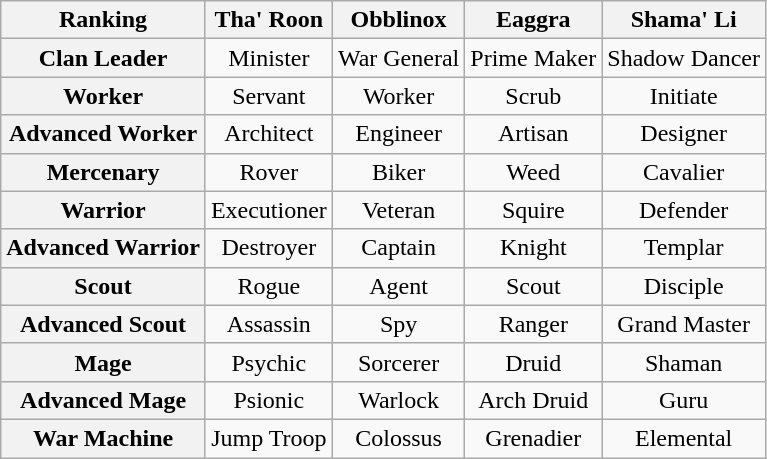<table class="wikitable" style="text-align: center;">
<tr>
<th scope="col">Ranking</th>
<th scope="col">Tha' Roon</th>
<th scope="col">Obblinox</th>
<th scope="col">Eaggra</th>
<th scope="col">Shama' Li</th>
</tr>
<tr>
<th scope="row">Clan Leader</th>
<td>Minister</td>
<td>War General</td>
<td>Prime Maker</td>
<td>Shadow Dancer</td>
</tr>
<tr>
<th scope="row">Worker</th>
<td>Servant</td>
<td>Worker</td>
<td>Scrub</td>
<td>Initiate</td>
</tr>
<tr>
<th scope="row">Advanced Worker</th>
<td>Architect</td>
<td>Engineer</td>
<td>Artisan</td>
<td>Designer</td>
</tr>
<tr>
<th scope="row">Mercenary</th>
<td>Rover</td>
<td>Biker</td>
<td>Weed</td>
<td>Cavalier</td>
</tr>
<tr>
<th scope="row">Warrior</th>
<td>Executioner</td>
<td>Veteran</td>
<td>Squire</td>
<td>Defender</td>
</tr>
<tr>
<th scope="row">Advanced Warrior</th>
<td>Destroyer</td>
<td>Captain</td>
<td>Knight</td>
<td>Templar</td>
</tr>
<tr>
<th scope="row">Scout</th>
<td>Rogue</td>
<td>Agent</td>
<td>Scout</td>
<td>Disciple</td>
</tr>
<tr>
<th scope="row">Advanced Scout</th>
<td>Assassin</td>
<td>Spy</td>
<td>Ranger</td>
<td>Grand Master</td>
</tr>
<tr>
<th scope="row">Mage</th>
<td>Psychic</td>
<td>Sorcerer</td>
<td>Druid</td>
<td>Shaman</td>
</tr>
<tr>
<th scope="row">Advanced Mage</th>
<td>Psionic</td>
<td>Warlock</td>
<td>Arch Druid</td>
<td>Guru</td>
</tr>
<tr>
<th scope="row">War Machine</th>
<td>Jump Troop</td>
<td>Colossus</td>
<td>Grenadier</td>
<td>Elemental</td>
</tr>
</table>
